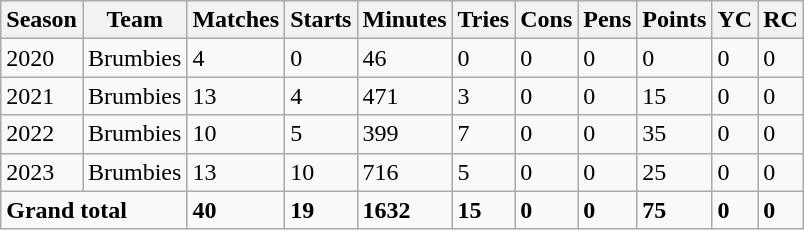<table class="wikitable">
<tr>
<th>Season</th>
<th>Team</th>
<th>Matches</th>
<th>Starts</th>
<th>Minutes</th>
<th>Tries</th>
<th>Cons</th>
<th>Pens</th>
<th>Points</th>
<th>YC</th>
<th>RC</th>
</tr>
<tr>
<td>2020</td>
<td>Brumbies</td>
<td>4</td>
<td>0</td>
<td>46</td>
<td>0</td>
<td>0</td>
<td>0</td>
<td>0</td>
<td>0</td>
<td>0</td>
</tr>
<tr>
<td>2021</td>
<td>Brumbies</td>
<td>13</td>
<td>4</td>
<td>471</td>
<td>3</td>
<td>0</td>
<td>0</td>
<td>15</td>
<td>0</td>
<td>0</td>
</tr>
<tr>
<td>2022</td>
<td>Brumbies</td>
<td>10</td>
<td>5</td>
<td>399</td>
<td>7</td>
<td>0</td>
<td>0</td>
<td>35</td>
<td>0</td>
<td>0</td>
</tr>
<tr>
<td>2023</td>
<td>Brumbies</td>
<td>13</td>
<td>10</td>
<td>716</td>
<td>5</td>
<td>0</td>
<td>0</td>
<td>25</td>
<td>0</td>
<td>0</td>
</tr>
<tr>
<td colspan="2" rowspan="1"><strong>Grand total</strong></td>
<td><strong>40</strong></td>
<td><strong>19</strong></td>
<td><strong>1632</strong></td>
<td><strong>15</strong></td>
<td><strong>0</strong></td>
<td><strong>0</strong></td>
<td><strong>75</strong></td>
<td><strong>0</strong></td>
<td><strong>0</strong></td>
</tr>
</table>
